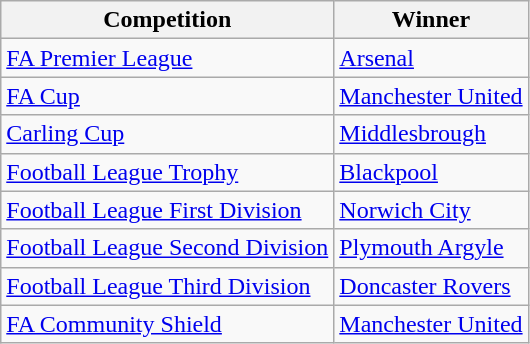<table class="wikitable">
<tr>
<th>Competition</th>
<th>Winner</th>
</tr>
<tr>
<td><a href='#'>FA Premier League</a></td>
<td><a href='#'>Arsenal</a></td>
</tr>
<tr>
<td><a href='#'>FA Cup</a></td>
<td><a href='#'>Manchester United</a></td>
</tr>
<tr>
<td><a href='#'>Carling Cup</a></td>
<td><a href='#'>Middlesbrough</a></td>
</tr>
<tr>
<td><a href='#'>Football League Trophy</a></td>
<td><a href='#'>Blackpool</a></td>
</tr>
<tr>
<td><a href='#'>Football League First Division</a></td>
<td><a href='#'>Norwich City</a></td>
</tr>
<tr>
<td><a href='#'>Football League Second Division</a></td>
<td><a href='#'>Plymouth Argyle</a></td>
</tr>
<tr>
<td><a href='#'>Football League Third Division</a></td>
<td><a href='#'>Doncaster Rovers</a></td>
</tr>
<tr>
<td><a href='#'>FA Community Shield</a></td>
<td><a href='#'>Manchester United</a></td>
</tr>
</table>
